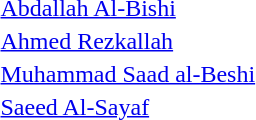<table>
<tr>
<td><a href='#'>Abdallah Al-Bishi</a></td>
</tr>
<tr>
<td><a href='#'>Ahmed Rezkallah</a></td>
</tr>
<tr>
<td><a href='#'>Muhammad Saad al-Beshi</a></td>
<td></td>
</tr>
<tr>
<td><a href='#'>Saeed Al-Sayaf</a></td>
</tr>
<tr>
</tr>
</table>
